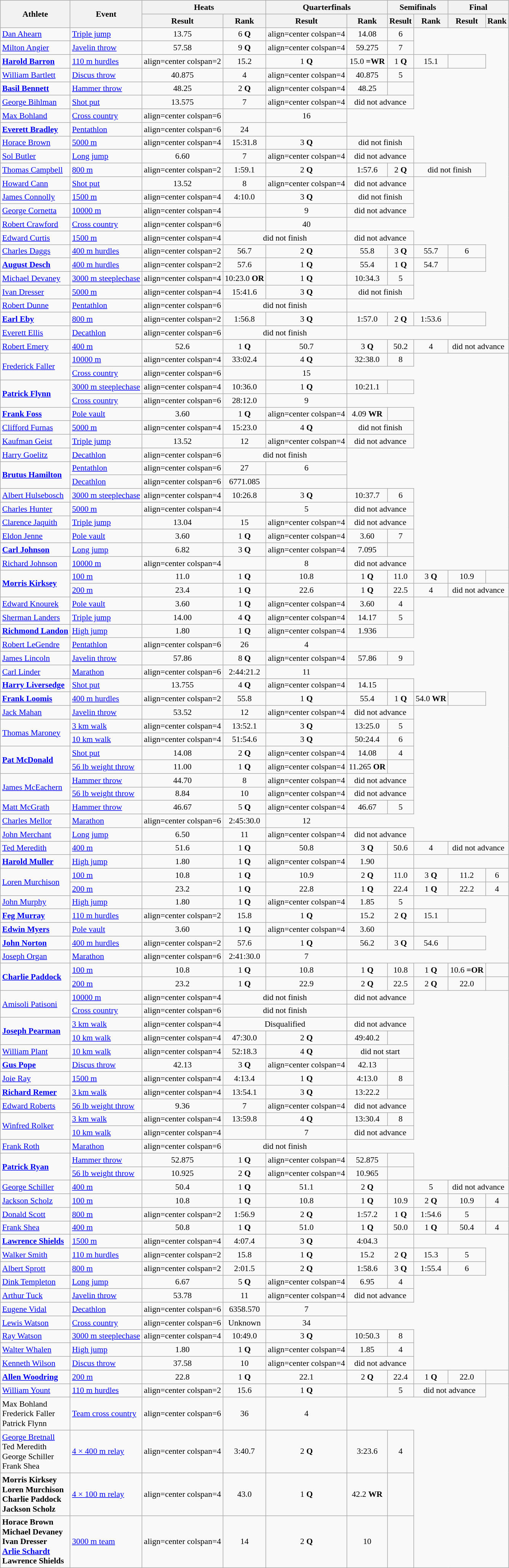<table class=wikitable style="font-size:90%">
<tr>
<th rowspan=2>Athlete</th>
<th rowspan=2>Event</th>
<th colspan=2>Heats</th>
<th colspan=2>Quarterfinals</th>
<th colspan=2>Semifinals</th>
<th colspan=2>Final</th>
</tr>
<tr>
<th>Result</th>
<th>Rank</th>
<th>Result</th>
<th>Rank</th>
<th>Result</th>
<th>Rank</th>
<th>Result</th>
<th>Rank</th>
</tr>
<tr>
<td><a href='#'>Dan Ahearn</a></td>
<td><a href='#'>Triple jump</a></td>
<td align=center>13.75</td>
<td align=center>6 <strong>Q</strong></td>
<td>align=center colspan=4 </td>
<td align=center>14.08</td>
<td align=center>6</td>
</tr>
<tr>
<td><a href='#'>Milton Angier</a></td>
<td><a href='#'>Javelin throw</a></td>
<td align=center>57.58</td>
<td align=center>9 <strong>Q</strong></td>
<td>align=center colspan=4 </td>
<td align=center>59.275</td>
<td align=center>7</td>
</tr>
<tr>
<td><strong><a href='#'>Harold Barron</a></strong></td>
<td><a href='#'>110 m hurdles</a></td>
<td>align=center colspan=2 </td>
<td align=center>15.2</td>
<td align=center>1 <strong>Q</strong></td>
<td align=center>15.0 <strong>=WR</strong></td>
<td align=center>1 <strong>Q</strong></td>
<td align=center>15.1</td>
<td align=center></td>
</tr>
<tr>
<td><a href='#'>William Bartlett</a></td>
<td><a href='#'>Discus throw</a></td>
<td align=center>40.875</td>
<td align=center>4</td>
<td>align=center colspan=4 </td>
<td align=center>40.875</td>
<td align=center>5</td>
</tr>
<tr>
<td><strong><a href='#'>Basil Bennett</a></strong></td>
<td><a href='#'>Hammer throw</a></td>
<td align=center>48.25</td>
<td align=center>2 <strong>Q</strong></td>
<td>align=center colspan=4 </td>
<td align=center>48.25</td>
<td align=center></td>
</tr>
<tr>
<td><a href='#'>George Bihlman</a></td>
<td><a href='#'>Shot put</a></td>
<td align=center>13.575</td>
<td align=center>7</td>
<td>align=center colspan=4 </td>
<td align=center colspan=2>did not advance</td>
</tr>
<tr>
<td><a href='#'>Max Bohland</a></td>
<td><a href='#'>Cross country</a></td>
<td>align=center colspan=6 </td>
<td align=center></td>
<td align=center>16</td>
</tr>
<tr>
<td><strong><a href='#'>Everett Bradley</a></strong></td>
<td><a href='#'>Pentathlon</a></td>
<td>align=center colspan=6 </td>
<td align=center>24</td>
<td align=center></td>
</tr>
<tr>
<td><a href='#'>Horace Brown</a></td>
<td><a href='#'>5000 m</a></td>
<td>align=center colspan=4 </td>
<td align=center>15:31.8</td>
<td align=center>3 <strong>Q</strong></td>
<td align=center colspan=2>did not finish</td>
</tr>
<tr>
<td><a href='#'>Sol Butler</a></td>
<td><a href='#'>Long jump</a></td>
<td align=center>6.60</td>
<td align=center>7</td>
<td>align=center colspan=4 </td>
<td align=center colspan=2>did not advance</td>
</tr>
<tr>
<td><a href='#'>Thomas Campbell</a></td>
<td><a href='#'>800 m</a></td>
<td>align=center colspan=2 </td>
<td align=center>1:59.1</td>
<td align=center>2 <strong>Q</strong></td>
<td align=center>1:57.6</td>
<td align=center>2 <strong>Q</strong></td>
<td align=center colspan=2>did not finish</td>
</tr>
<tr>
<td><a href='#'>Howard Cann</a></td>
<td><a href='#'>Shot put</a></td>
<td align=center>13.52</td>
<td align=center>8</td>
<td>align=center colspan=4 </td>
<td align=center colspan=2>did not advance</td>
</tr>
<tr>
<td><a href='#'>James Connolly</a></td>
<td><a href='#'>1500 m</a></td>
<td>align=center colspan=4 </td>
<td align=center>4:10.0</td>
<td align=center>3 <strong>Q</strong></td>
<td align=center colspan=2>did not finish</td>
</tr>
<tr>
<td><a href='#'>George Cornetta</a></td>
<td><a href='#'>10000 m</a></td>
<td>align=center colspan=4 </td>
<td align=center></td>
<td align=center>9</td>
<td align=center colspan=2>did not advance</td>
</tr>
<tr>
<td><a href='#'>Robert Crawford</a></td>
<td><a href='#'>Cross country</a></td>
<td>align=center colspan=6 </td>
<td align=center></td>
<td align=center>40</td>
</tr>
<tr>
<td><a href='#'>Edward Curtis</a></td>
<td><a href='#'>1500 m</a></td>
<td>align=center colspan=4 </td>
<td align=center colspan=2>did not finish</td>
<td align=center colspan=2>did not advance</td>
</tr>
<tr>
<td><a href='#'>Charles Daggs</a></td>
<td><a href='#'>400 m hurdles</a></td>
<td>align=center colspan=2 </td>
<td align=center>56.7</td>
<td align=center>2 <strong>Q</strong></td>
<td align=center>55.8</td>
<td align=center>3 <strong>Q</strong></td>
<td align=center>55.7</td>
<td align=center>6</td>
</tr>
<tr>
<td><strong><a href='#'>August Desch</a></strong></td>
<td><a href='#'>400 m hurdles</a></td>
<td>align=center colspan=2 </td>
<td align=center>57.6</td>
<td align=center>1 <strong>Q</strong></td>
<td align=center>55.4</td>
<td align=center>1 <strong>Q</strong></td>
<td align=center>54.7</td>
<td align=center></td>
</tr>
<tr>
<td><a href='#'>Michael Devaney</a></td>
<td><a href='#'>3000 m steeplechase</a></td>
<td>align=center colspan=4 </td>
<td align=center>10:23.0 <strong>OR</strong></td>
<td align=center>1 <strong>Q</strong></td>
<td align=center>10:34.3</td>
<td align=center>5</td>
</tr>
<tr>
<td><a href='#'>Ivan Dresser</a></td>
<td><a href='#'>5000 m</a></td>
<td>align=center colspan=4 </td>
<td align=center>15:41.6</td>
<td align=center>3 <strong>Q</strong></td>
<td align=center colspan=2>did not finish</td>
</tr>
<tr>
<td><a href='#'>Robert Dunne</a></td>
<td><a href='#'>Pentathlon</a></td>
<td>align=center colspan=6 </td>
<td align=center colspan=2>did not finish</td>
</tr>
<tr>
<td><strong><a href='#'>Earl Eby</a></strong></td>
<td><a href='#'>800 m</a></td>
<td>align=center colspan=2 </td>
<td align=center>1:56.8</td>
<td align=center>3 <strong>Q</strong></td>
<td align=center>1:57.0</td>
<td align=center>2 <strong>Q</strong></td>
<td align=center>1:53.6</td>
<td align=center></td>
</tr>
<tr>
<td><a href='#'>Everett Ellis</a></td>
<td><a href='#'>Decathlon</a></td>
<td>align=center colspan=6 </td>
<td align=center colspan=2>did not finish</td>
</tr>
<tr>
<td><a href='#'>Robert Emery</a></td>
<td><a href='#'>400 m</a></td>
<td align=center>52.6</td>
<td align=center>1 <strong>Q</strong></td>
<td align=center>50.7</td>
<td align=center>3 <strong>Q</strong></td>
<td align=center>50.2</td>
<td align=center>4</td>
<td align=center colspan=2>did not advance</td>
</tr>
<tr>
<td rowspan=2><a href='#'>Frederick Faller</a></td>
<td><a href='#'>10000 m</a></td>
<td>align=center colspan=4 </td>
<td align=center>33:02.4</td>
<td align=center>4 <strong>Q</strong></td>
<td align=center>32:38.0</td>
<td align=center>8</td>
</tr>
<tr>
<td><a href='#'>Cross country</a></td>
<td>align=center colspan=6 </td>
<td align=center></td>
<td align=center>15</td>
</tr>
<tr>
<td rowspan=2><strong><a href='#'>Patrick Flynn</a></strong></td>
<td><a href='#'>3000 m steeplechase</a></td>
<td>align=center colspan=4 </td>
<td align=center>10:36.0</td>
<td align=center>1 <strong>Q</strong></td>
<td align=center>10:21.1</td>
<td align=center></td>
</tr>
<tr>
<td><a href='#'>Cross country</a></td>
<td>align=center colspan=6 </td>
<td align=center>28:12.0</td>
<td align=center>9</td>
</tr>
<tr>
<td><strong><a href='#'>Frank Foss</a></strong></td>
<td><a href='#'>Pole vault</a></td>
<td align=center>3.60</td>
<td align=center>1 <strong>Q</strong></td>
<td>align=center colspan=4 </td>
<td align=center>4.09 <strong>WR</strong></td>
<td align=center></td>
</tr>
<tr>
<td><a href='#'>Clifford Furnas</a></td>
<td><a href='#'>5000 m</a></td>
<td>align=center colspan=4 </td>
<td align=center>15:23.0</td>
<td align=center>4 <strong>Q</strong></td>
<td align=center colspan=2>did not finish</td>
</tr>
<tr>
<td><a href='#'>Kaufman Geist</a></td>
<td><a href='#'>Triple jump</a></td>
<td align=center>13.52</td>
<td align=center>12</td>
<td>align=center colspan=4 </td>
<td align=center colspan=2>did not advance</td>
</tr>
<tr>
<td><a href='#'>Harry Goelitz</a></td>
<td><a href='#'>Decathlon</a></td>
<td>align=center colspan=6 </td>
<td align=center colspan=2>did not finish</td>
</tr>
<tr>
<td rowspan=2><strong><a href='#'>Brutus Hamilton</a></strong></td>
<td><a href='#'>Pentathlon</a></td>
<td>align=center colspan=6 </td>
<td align=center>27</td>
<td align=center>6</td>
</tr>
<tr>
<td><a href='#'>Decathlon</a></td>
<td>align=center colspan=6 </td>
<td align=center>6771.085</td>
<td align=center></td>
</tr>
<tr>
<td><a href='#'>Albert Hulsebosch</a></td>
<td><a href='#'>3000 m steeplechase</a></td>
<td>align=center colspan=4 </td>
<td align=center>10:26.8</td>
<td align=center>3 <strong>Q</strong></td>
<td align=center>10:37.7</td>
<td align=center>6</td>
</tr>
<tr>
<td><a href='#'>Charles Hunter</a></td>
<td><a href='#'>5000 m</a></td>
<td>align=center colspan=4 </td>
<td align=center></td>
<td align=center>5</td>
<td align=center colspan=2>did not advance</td>
</tr>
<tr>
<td><a href='#'>Clarence Jaquith</a></td>
<td><a href='#'>Triple jump</a></td>
<td align=center>13.04</td>
<td align=center>15</td>
<td>align=center colspan=4 </td>
<td align=center colspan=2>did not advance</td>
</tr>
<tr>
<td><a href='#'>Eldon Jenne</a></td>
<td><a href='#'>Pole vault</a></td>
<td align=center>3.60</td>
<td align=center>1 <strong>Q</strong></td>
<td>align=center colspan=4 </td>
<td align=center>3.60</td>
<td align=center>7</td>
</tr>
<tr>
<td><strong><a href='#'>Carl Johnson</a></strong></td>
<td><a href='#'>Long jump</a></td>
<td align=center>6.82</td>
<td align=center>3 <strong>Q</strong></td>
<td>align=center colspan=4 </td>
<td align=center>7.095</td>
<td align=center></td>
</tr>
<tr>
<td><a href='#'>Richard Johnson</a></td>
<td><a href='#'>10000 m</a></td>
<td>align=center colspan=4 </td>
<td align=center></td>
<td align=center>8</td>
<td align=center colspan=2>did not advance</td>
</tr>
<tr>
<td rowspan=2><strong><a href='#'>Morris Kirksey</a></strong></td>
<td><a href='#'>100 m</a></td>
<td align=center>11.0</td>
<td align=center>1 <strong>Q</strong></td>
<td align=center>10.8</td>
<td align=center>1 <strong>Q</strong></td>
<td align=center>11.0</td>
<td align=center>3 <strong>Q</strong></td>
<td align=center>10.9</td>
<td align=center></td>
</tr>
<tr>
<td><a href='#'>200 m</a></td>
<td align=center>23.4</td>
<td align=center>1 <strong>Q</strong></td>
<td align=center>22.6</td>
<td align=center>1 <strong>Q</strong></td>
<td align=center>22.5</td>
<td align=center>4</td>
<td align=center colspan=2>did not advance</td>
</tr>
<tr>
<td><a href='#'>Edward Knourek</a></td>
<td><a href='#'>Pole vault</a></td>
<td align=center>3.60</td>
<td align=center>1 <strong>Q</strong></td>
<td>align=center colspan=4 </td>
<td align=center>3.60</td>
<td align=center>4</td>
</tr>
<tr>
<td><a href='#'>Sherman Landers</a></td>
<td><a href='#'>Triple jump</a></td>
<td align=center>14.00</td>
<td align=center>4 <strong>Q</strong></td>
<td>align=center colspan=4 </td>
<td align=center>14.17</td>
<td align=center>5</td>
</tr>
<tr>
<td><strong><a href='#'>Richmond Landon</a></strong></td>
<td><a href='#'>High jump</a></td>
<td align=center>1.80</td>
<td align=center>1 <strong>Q</strong></td>
<td>align=center colspan=4 </td>
<td align=center>1.936</td>
<td align=center></td>
</tr>
<tr>
<td><a href='#'>Robert LeGendre</a></td>
<td><a href='#'>Pentathlon</a></td>
<td>align=center colspan=6 </td>
<td align=center>26</td>
<td align=center>4</td>
</tr>
<tr>
<td><a href='#'>James Lincoln</a></td>
<td><a href='#'>Javelin throw</a></td>
<td align=center>57.86</td>
<td align=center>8 <strong>Q</strong></td>
<td>align=center colspan=4 </td>
<td align=center>57.86</td>
<td align=center>9</td>
</tr>
<tr>
<td><a href='#'>Carl Linder</a></td>
<td><a href='#'>Marathon</a></td>
<td>align=center colspan=6 </td>
<td align=center>2:44:21.2</td>
<td align=center>11</td>
</tr>
<tr>
<td><strong><a href='#'>Harry Liversedge</a></strong></td>
<td><a href='#'>Shot put</a></td>
<td align=center>13.755</td>
<td align=center>4 <strong>Q</strong></td>
<td>align=center colspan=4 </td>
<td align=center>14.15</td>
<td align=center></td>
</tr>
<tr>
<td><strong><a href='#'>Frank Loomis</a></strong></td>
<td><a href='#'>400 m hurdles</a></td>
<td>align=center colspan=2 </td>
<td align=center>55.8</td>
<td align=center>1 <strong>Q</strong></td>
<td align=center>55.4</td>
<td align=center>1 <strong>Q</strong></td>
<td align=center>54.0 <strong>WR</strong></td>
<td align=center></td>
</tr>
<tr>
<td><a href='#'>Jack Mahan</a></td>
<td><a href='#'>Javelin throw</a></td>
<td align=center>53.52</td>
<td align=center>12</td>
<td>align=center colspan=4 </td>
<td align=center colspan=2>did not advance</td>
</tr>
<tr>
<td rowspan=2><a href='#'>Thomas Maroney</a></td>
<td><a href='#'>3 km walk</a></td>
<td>align=center colspan=4 </td>
<td align=center>13:52.1</td>
<td align=center>3 <strong>Q</strong></td>
<td align=center>13:25.0</td>
<td align=center>5</td>
</tr>
<tr>
<td><a href='#'>10 km walk</a></td>
<td>align=center colspan=4 </td>
<td align=center>51:54.6</td>
<td align=center>3 <strong>Q</strong></td>
<td align=center>50:24.4</td>
<td align=center>6</td>
</tr>
<tr>
<td rowspan=2><strong><a href='#'>Pat McDonald</a></strong></td>
<td><a href='#'>Shot put</a></td>
<td align=center>14.08</td>
<td align=center>2 <strong>Q</strong></td>
<td>align=center colspan=4 </td>
<td align=center>14.08</td>
<td align=center>4</td>
</tr>
<tr>
<td><a href='#'>56 lb weight throw</a></td>
<td align=center>11.00</td>
<td align=center>1 <strong>Q</strong></td>
<td>align=center colspan=4 </td>
<td align=center>11.265 <strong>OR</strong></td>
<td align=center></td>
</tr>
<tr>
<td rowspan=2><a href='#'>James McEachern</a></td>
<td><a href='#'>Hammer throw</a></td>
<td align=center>44.70</td>
<td align=center>8</td>
<td>align=center colspan=4 </td>
<td align=center colspan=2>did not advance</td>
</tr>
<tr>
<td><a href='#'>56 lb weight throw</a></td>
<td align=center>8.84</td>
<td align=center>10</td>
<td>align=center colspan=4 </td>
<td align=center colspan=2>did not advance</td>
</tr>
<tr>
<td><a href='#'>Matt McGrath</a></td>
<td><a href='#'>Hammer throw</a></td>
<td align=center>46.67</td>
<td align=center>5 <strong>Q</strong></td>
<td>align=center colspan=4 </td>
<td align=center>46.67</td>
<td align=center>5</td>
</tr>
<tr>
<td><a href='#'>Charles Mellor</a></td>
<td><a href='#'>Marathon</a></td>
<td>align=center colspan=6 </td>
<td align=center>2:45:30.0</td>
<td align=center>12</td>
</tr>
<tr>
<td><a href='#'>John Merchant</a></td>
<td><a href='#'>Long jump</a></td>
<td align=center>6.50</td>
<td align=center>11</td>
<td>align=center colspan=4 </td>
<td align=center colspan=2>did not advance</td>
</tr>
<tr>
<td><a href='#'>Ted Meredith</a></td>
<td><a href='#'>400 m</a></td>
<td align=center>51.6</td>
<td align=center>1 <strong>Q</strong></td>
<td align=center>50.8</td>
<td align=center>3 <strong>Q</strong></td>
<td align=center>50.6</td>
<td align=center>4</td>
<td align=center colspan=2>did not advance</td>
</tr>
<tr>
<td><strong><a href='#'>Harold Muller</a></strong></td>
<td><a href='#'>High jump</a></td>
<td align=center>1.80</td>
<td align=center>1 <strong>Q</strong></td>
<td>align=center colspan=4 </td>
<td align=center>1.90</td>
<td align=center></td>
</tr>
<tr>
<td rowspan=2><a href='#'>Loren Murchison</a></td>
<td><a href='#'>100 m</a></td>
<td align=center>10.8</td>
<td align=center>1 <strong>Q</strong></td>
<td align=center>10.9</td>
<td align=center>2 <strong>Q</strong></td>
<td align=center>11.0</td>
<td align=center>3 <strong>Q</strong></td>
<td align=center>11.2</td>
<td align=center>6</td>
</tr>
<tr>
<td><a href='#'>200 m</a></td>
<td align=center>23.2</td>
<td align=center>1 <strong>Q</strong></td>
<td align=center>22.8</td>
<td align=center>1 <strong>Q</strong></td>
<td align=center>22.4</td>
<td align=center>1 <strong>Q</strong></td>
<td align=center>22.2</td>
<td align=center>4</td>
</tr>
<tr>
<td><a href='#'>John Murphy</a></td>
<td><a href='#'>High jump</a></td>
<td align=center>1.80</td>
<td align=center>1 <strong>Q</strong></td>
<td>align=center colspan=4 </td>
<td align=center>1.85</td>
<td align=center>5</td>
</tr>
<tr>
<td><strong><a href='#'>Feg Murray</a></strong></td>
<td><a href='#'>110 m hurdles</a></td>
<td>align=center colspan=2 </td>
<td align=center>15.8</td>
<td align=center>1 <strong>Q</strong></td>
<td align=center>15.2</td>
<td align=center>2 <strong>Q</strong></td>
<td align=center>15.1</td>
<td align=center></td>
</tr>
<tr>
<td><strong><a href='#'>Edwin Myers</a></strong></td>
<td><a href='#'>Pole vault</a></td>
<td align=center>3.60</td>
<td align=center>1 <strong>Q</strong></td>
<td>align=center colspan=4 </td>
<td align=center>3.60</td>
<td align=center></td>
</tr>
<tr>
<td><strong><a href='#'>John Norton</a></strong></td>
<td><a href='#'>400 m hurdles</a></td>
<td>align=center colspan=2 </td>
<td align=center>57.6</td>
<td align=center>1 <strong>Q</strong></td>
<td align=center>56.2</td>
<td align=center>3 <strong>Q</strong></td>
<td align=center>54.6</td>
<td align=center></td>
</tr>
<tr>
<td><a href='#'>Joseph Organ</a></td>
<td><a href='#'>Marathon</a></td>
<td>align=center colspan=6 </td>
<td align=center>2:41:30.0</td>
<td align=center>7</td>
</tr>
<tr>
<td rowspan=2><strong><a href='#'>Charlie Paddock</a></strong></td>
<td><a href='#'>100 m</a></td>
<td align=center>10.8</td>
<td align=center>1 <strong>Q</strong></td>
<td align=center>10.8</td>
<td align=center>1 <strong>Q</strong></td>
<td align=center>10.8</td>
<td align=center>1 <strong>Q</strong></td>
<td align=center>10.6 <strong>=OR</strong></td>
<td align=center></td>
</tr>
<tr>
<td><a href='#'>200 m</a></td>
<td align=center>23.2</td>
<td align=center>1 <strong>Q</strong></td>
<td align=center>22.9</td>
<td align=center>2 <strong>Q</strong></td>
<td align=center>22.5</td>
<td align=center>2 <strong>Q</strong></td>
<td align=center>22.0</td>
<td align=center></td>
</tr>
<tr>
<td rowspan=2><a href='#'>Amisoli Patisoni</a></td>
<td><a href='#'>10000 m</a></td>
<td>align=center colspan=4 </td>
<td align=center colspan=2>did not finish</td>
<td align=center colspan=2>did not advance</td>
</tr>
<tr>
<td><a href='#'>Cross country</a></td>
<td>align=center colspan=6 </td>
<td align=center colspan=2>did not finish</td>
</tr>
<tr>
<td rowspan=2><strong><a href='#'>Joseph Pearman</a></strong></td>
<td><a href='#'>3 km walk</a></td>
<td>align=center colspan=4 </td>
<td align=center colspan=2>Disqualified</td>
<td align=center colspan=2>did not advance</td>
</tr>
<tr>
<td><a href='#'>10 km walk</a></td>
<td>align=center colspan=4 </td>
<td align=center>47:30.0</td>
<td align=center>2 <strong>Q</strong></td>
<td align=center>49:40.2</td>
<td align=center></td>
</tr>
<tr>
<td><a href='#'>William Plant</a></td>
<td><a href='#'>10 km walk</a></td>
<td>align=center colspan=4 </td>
<td align=center>52:18.3</td>
<td align=center>4 <strong>Q</strong></td>
<td align=center colspan=2>did not start</td>
</tr>
<tr>
<td><strong><a href='#'>Gus Pope</a></strong></td>
<td><a href='#'>Discus throw</a></td>
<td align=center>42.13</td>
<td align=center>3 <strong>Q</strong></td>
<td>align=center colspan=4 </td>
<td align=center>42.13</td>
<td align=center></td>
</tr>
<tr>
<td><a href='#'>Joie Ray</a></td>
<td><a href='#'>1500 m</a></td>
<td>align=center colspan=4 </td>
<td align=center>4:13.4</td>
<td align=center>1 <strong>Q</strong></td>
<td align=center>4:13.0</td>
<td align=center>8</td>
</tr>
<tr>
<td><strong><a href='#'>Richard Remer</a></strong></td>
<td><a href='#'>3 km walk</a></td>
<td>align=center colspan=4 </td>
<td align=center>13:54.1</td>
<td align=center>3 <strong>Q</strong></td>
<td align=center>13:22.2</td>
<td align=center></td>
</tr>
<tr>
<td><a href='#'>Edward Roberts</a></td>
<td><a href='#'>56 lb weight throw</a></td>
<td align=center>9.36</td>
<td align=center>7</td>
<td>align=center colspan=4 </td>
<td align=center colspan=2>did not advance</td>
</tr>
<tr>
<td rowspan=2><a href='#'>Winfred Rolker</a></td>
<td><a href='#'>3 km walk</a></td>
<td>align=center colspan=4 </td>
<td align=center>13:59.8</td>
<td align=center>4 <strong>Q</strong></td>
<td align=center>13:30.4</td>
<td align=center>8</td>
</tr>
<tr>
<td><a href='#'>10 km walk</a></td>
<td>align=center colspan=4 </td>
<td align=center></td>
<td align=center>7</td>
<td align=center colspan=2>did not advance</td>
</tr>
<tr>
<td><a href='#'>Frank Roth</a></td>
<td><a href='#'>Marathon</a></td>
<td>align=center colspan=6 </td>
<td align=center colspan=2>did not finish</td>
</tr>
<tr>
<td rowspan=2><strong><a href='#'>Patrick Ryan</a></strong></td>
<td><a href='#'>Hammer throw</a></td>
<td align=center>52.875</td>
<td align=center>1 <strong>Q</strong></td>
<td>align=center colspan=4 </td>
<td align=center>52.875</td>
<td align=center></td>
</tr>
<tr>
<td><a href='#'>56 lb weight throw</a></td>
<td align=center>10.925</td>
<td align=center>2 <strong>Q</strong></td>
<td>align=center colspan=4 </td>
<td align=center>10.965</td>
<td align=center></td>
</tr>
<tr>
<td><a href='#'>George Schiller</a></td>
<td><a href='#'>400 m</a></td>
<td align=center>50.4</td>
<td align=center>1 <strong>Q</strong></td>
<td align=center>51.1</td>
<td align=center>2 <strong>Q</strong></td>
<td align=center></td>
<td align=center>5</td>
<td align=center colspan=2>did not advance</td>
</tr>
<tr>
<td><a href='#'>Jackson Scholz</a></td>
<td><a href='#'>100 m</a></td>
<td align=center>10.8</td>
<td align=center>1 <strong>Q</strong></td>
<td align=center>10.8</td>
<td align=center>1 <strong>Q</strong></td>
<td align=center>10.9</td>
<td align=center>2 <strong>Q</strong></td>
<td align=center>10.9</td>
<td align=center>4</td>
</tr>
<tr>
<td><a href='#'>Donald Scott</a></td>
<td><a href='#'>800 m</a></td>
<td>align=center colspan=2 </td>
<td align=center>1:56.9</td>
<td align=center>2 <strong>Q</strong></td>
<td align=center>1:57.2</td>
<td align=center>1 <strong>Q</strong></td>
<td align=center>1:54.6</td>
<td align=center>5</td>
</tr>
<tr>
<td><a href='#'>Frank Shea</a></td>
<td><a href='#'>400 m</a></td>
<td align=center>50.8</td>
<td align=center>1 <strong>Q</strong></td>
<td align=center>51.0</td>
<td align=center>1 <strong>Q</strong></td>
<td align=center>50.0</td>
<td align=center>1 <strong>Q</strong></td>
<td align=center>50.4</td>
<td align=center>4</td>
</tr>
<tr>
<td><strong><a href='#'>Lawrence Shields</a></strong></td>
<td><a href='#'>1500 m</a></td>
<td>align=center colspan=4 </td>
<td align=center>4:07.4</td>
<td align=center>3 <strong>Q</strong></td>
<td align=center>4:04.3</td>
<td align=center></td>
</tr>
<tr>
<td><a href='#'>Walker Smith</a></td>
<td><a href='#'>110 m hurdles</a></td>
<td>align=center colspan=2 </td>
<td align=center>15.8</td>
<td align=center>1 <strong>Q</strong></td>
<td align=center>15.2</td>
<td align=center>2 <strong>Q</strong></td>
<td align=center>15.3</td>
<td align=center>5</td>
</tr>
<tr>
<td><a href='#'>Albert Sprott</a></td>
<td><a href='#'>800 m</a></td>
<td>align=center colspan=2 </td>
<td align=center>2:01.5</td>
<td align=center>2 <strong>Q</strong></td>
<td align=center>1:58.6</td>
<td align=center>3 <strong>Q</strong></td>
<td align=center>1:55.4</td>
<td align=center>6</td>
</tr>
<tr>
<td><a href='#'>Dink Templeton</a></td>
<td><a href='#'>Long jump</a></td>
<td align=center>6.67</td>
<td align=center>5 <strong>Q</strong></td>
<td>align=center colspan=4 </td>
<td align=center>6.95</td>
<td align=center>4</td>
</tr>
<tr>
<td><a href='#'>Arthur Tuck</a></td>
<td><a href='#'>Javelin throw</a></td>
<td align=center>53.78</td>
<td align=center>11</td>
<td>align=center colspan=4 </td>
<td align=center colspan=2>did not advance</td>
</tr>
<tr>
<td><a href='#'>Eugene Vidal</a></td>
<td><a href='#'>Decathlon</a></td>
<td>align=center colspan=6 </td>
<td align=center>6358.570</td>
<td align=center>7</td>
</tr>
<tr>
<td><a href='#'>Lewis Watson</a></td>
<td><a href='#'>Cross country</a></td>
<td>align=center colspan=6 </td>
<td align=center>Unknown</td>
<td align=center>34</td>
</tr>
<tr>
<td><a href='#'>Ray Watson</a></td>
<td><a href='#'>3000 m steeplechase</a></td>
<td>align=center colspan=4 </td>
<td align=center>10:49.0</td>
<td align=center>3 <strong>Q</strong></td>
<td align=center>10:50.3</td>
<td align=center>8</td>
</tr>
<tr>
<td><a href='#'>Walter Whalen</a></td>
<td><a href='#'>High jump</a></td>
<td align=center>1.80</td>
<td align=center>1 <strong>Q</strong></td>
<td>align=center colspan=4 </td>
<td align=center>1.85</td>
<td align=center>4</td>
</tr>
<tr>
<td><a href='#'>Kenneth Wilson</a></td>
<td><a href='#'>Discus throw</a></td>
<td align=center>37.58</td>
<td align=center>10</td>
<td>align=center colspan=4 </td>
<td align=center colspan=2>did not advance</td>
</tr>
<tr>
<td><strong><a href='#'>Allen Woodring</a></strong></td>
<td><a href='#'>200 m</a></td>
<td align=center>22.8</td>
<td align=center>1 <strong>Q</strong></td>
<td align=center>22.1</td>
<td align=center>2 <strong>Q</strong></td>
<td align=center>22.4</td>
<td align=center>1 <strong>Q</strong></td>
<td align=center>22.0</td>
<td align=center></td>
</tr>
<tr>
<td><a href='#'>William Yount</a></td>
<td><a href='#'>110 m hurdles</a></td>
<td>align=center colspan=2 </td>
<td align=center>15.6</td>
<td align=center>1 <strong>Q</strong></td>
<td align=center></td>
<td align=center>5</td>
<td align=center colspan=2>did not advance</td>
</tr>
<tr>
<td>Max Bohland<br>Frederick Faller<br>Patrick Flynn</td>
<td><a href='#'>Team cross country</a></td>
<td>align=center colspan=6 </td>
<td align=center>36</td>
<td align=center>4</td>
</tr>
<tr>
<td><a href='#'>George Bretnall</a><br>Ted Meredith<br>George Schiller<br>Frank Shea</td>
<td><a href='#'>4 × 400 m relay</a></td>
<td>align=center colspan=4 </td>
<td align=center>3:40.7</td>
<td align=center>2 <strong>Q</strong></td>
<td align=center>3:23.6</td>
<td align=center>4</td>
</tr>
<tr>
<td><strong>Morris Kirksey<br>Loren Murchison<br>Charlie Paddock<br>Jackson Scholz</strong></td>
<td><a href='#'>4 × 100 m relay</a></td>
<td>align=center colspan=4 </td>
<td align=center>43.0</td>
<td align=center>1 <strong>Q</strong></td>
<td align=center>42.2 <strong>WR</strong></td>
<td align=center></td>
</tr>
<tr>
<td><strong>Horace Brown<br>Michael Devaney<br>Ivan Dresser<br><a href='#'>Arlie Schardt</a><br>Lawrence Shields</strong></td>
<td><a href='#'>3000 m team</a></td>
<td>align=center colspan=4 </td>
<td align=center>14</td>
<td align=center>2 <strong>Q</strong></td>
<td align=center>10</td>
<td align=center></td>
</tr>
</table>
